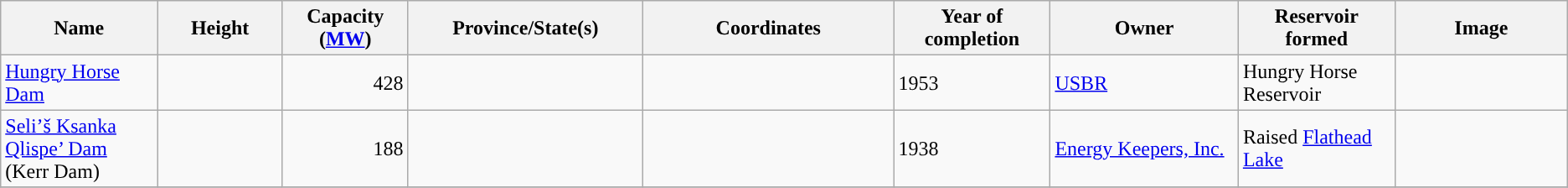<table class="wikitable sortable" border="1">
<tr>
<th width="10%">Name</th>
<th width="8%">Height</th>
<th width="8%">Capacity (<a href='#'>MW</a>)</th>
<th width="15%">Province/State(s)</th>
<th width="16%">Coordinates</th>
<th width="10%">Year of completion</th>
<th width="12%">Owner</th>
<th width="10%">Reservoir formed</th>
<th>Image</th>
</tr>
<tr>
<td><a href='#'>Hungry Horse Dam</a></td>
<td></td>
<td align="right">428</td>
<td></td>
<td></td>
<td>1953</td>
<td><a href='#'>USBR</a></td>
<td>Hungry Horse Reservoir</td>
<td></td>
</tr>
<tr>
<td><a href='#'>Seli’š Ksanka Qlispe’ Dam</a> (Kerr Dam)</td>
<td></td>
<td align="right">188</td>
<td></td>
<td></td>
<td>1938</td>
<td><a href='#'>Energy Keepers, Inc.</a></td>
<td>Raised <a href='#'>Flathead Lake</a> </td>
<td></td>
</tr>
<tr>
</tr>
</table>
